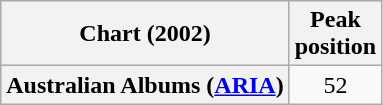<table class="wikitable plainrowheaders">
<tr>
<th>Chart (2002)</th>
<th>Peak<br>position</th>
</tr>
<tr>
<th scope="row">Australian Albums (<a href='#'>ARIA</a>)</th>
<td align="center">52</td>
</tr>
</table>
